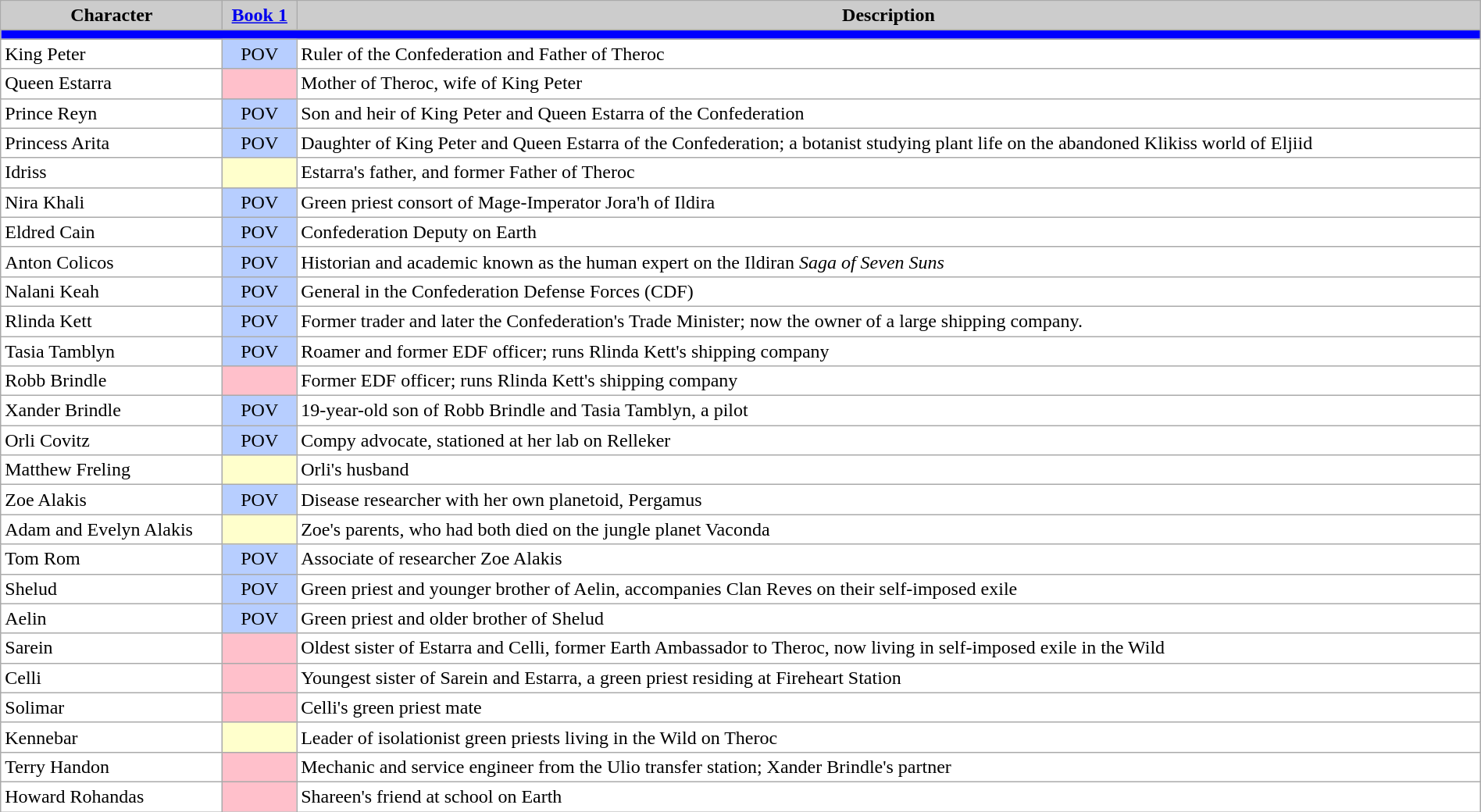<table class="wikitable" style="width:100%; margin-right:auto; background:#fff;">
<tr style="color:black">
<th style="background:#ccc; width:15%;">Character</th>
<th style="background:#ccc; width:5%;"><a href='#'>Book 1</a></th>
<th style="background:#ccc; width:80%;">Description</th>
</tr>
<tr>
<td colspan="3" style="background:blue;"></td>
</tr>
<tr>
<td>King Peter</td>
<td style="text-align:center;background:#B7CEFF;">POV</td>
<td>Ruler of the Confederation and Father of Theroc</td>
</tr>
<tr>
<td>Queen Estarra</td>
<td style="background:pink;"></td>
<td>Mother of Theroc, wife of King Peter</td>
</tr>
<tr>
<td>Prince Reyn</td>
<td style="text-align:center;background:#B7CEFF;">POV</td>
<td>Son and heir of King Peter and Queen Estarra of the Confederation</td>
</tr>
<tr>
<td>Princess Arita</td>
<td style="text-align:center;background:#B7CEFF;">POV</td>
<td>Daughter of King Peter and Queen Estarra of the Confederation; a botanist studying plant life on the abandoned Klikiss world of Eljiid</td>
</tr>
<tr>
<td>Idriss</td>
<td style="background:#ffc;"></td>
<td>Estarra's father, and former Father of Theroc</td>
</tr>
<tr>
<td>Nira Khali</td>
<td style="text-align:center;background:#B7CEFF;">POV</td>
<td>Green priest consort of Mage-Imperator Jora'h of Ildira</td>
</tr>
<tr>
<td>Eldred Cain</td>
<td style="text-align:center;background:#B7CEFF;">POV</td>
<td>Confederation Deputy on Earth</td>
</tr>
<tr>
<td>Anton Colicos</td>
<td style="text-align:center;background:#B7CEFF;">POV</td>
<td>Historian and academic known as the human expert on the Ildiran <em>Saga of Seven Suns</em></td>
</tr>
<tr>
<td>Nalani Keah</td>
<td style="text-align:center;background:#B7CEFF;">POV</td>
<td>General in the Confederation Defense Forces (CDF)</td>
</tr>
<tr>
<td>Rlinda Kett</td>
<td style="text-align:center;background:#B7CEFF;">POV</td>
<td>Former trader and later the Confederation's Trade Minister; now the owner of a large shipping company.</td>
</tr>
<tr>
<td>Tasia Tamblyn</td>
<td style="text-align:center;background:#B7CEFF;">POV</td>
<td>Roamer and former EDF officer; runs Rlinda Kett's shipping company</td>
</tr>
<tr>
<td>Robb Brindle</td>
<td style="background:pink;"></td>
<td>Former EDF officer; runs Rlinda Kett's shipping company</td>
</tr>
<tr>
<td>Xander Brindle</td>
<td style="text-align:center;background:#B7CEFF;">POV</td>
<td>19-year-old son of Robb Brindle and Tasia Tamblyn, a pilot</td>
</tr>
<tr>
<td>Orli Covitz</td>
<td style="text-align:center;background:#B7CEFF;">POV</td>
<td>Compy advocate, stationed at her lab on Relleker</td>
</tr>
<tr>
<td>Matthew Freling</td>
<td style="background:#ffc;"></td>
<td>Orli's husband</td>
</tr>
<tr>
<td>Zoe Alakis</td>
<td style="text-align:center;background:#B7CEFF;">POV</td>
<td>Disease researcher with her own planetoid, Pergamus</td>
</tr>
<tr>
<td>Adam and Evelyn Alakis</td>
<td style="background:#ffc;"></td>
<td>Zoe's parents, who had both died on the jungle planet Vaconda</td>
</tr>
<tr>
<td>Tom Rom</td>
<td style="text-align:center;background:#B7CEFF;">POV</td>
<td>Associate of researcher Zoe Alakis</td>
</tr>
<tr>
<td>Shelud</td>
<td style="text-align:center;background:#B7CEFF;">POV</td>
<td>Green priest and younger brother of Aelin, accompanies Clan Reves on their self-imposed exile</td>
</tr>
<tr>
<td>Aelin</td>
<td style="text-align:center;background:#B7CEFF;">POV</td>
<td>Green priest and older brother of Shelud</td>
</tr>
<tr>
<td>Sarein</td>
<td style="background:pink;"></td>
<td>Oldest sister of Estarra and Celli, former Earth Ambassador to Theroc, now living in self-imposed exile in the Wild</td>
</tr>
<tr>
<td>Celli</td>
<td style="background:pink;"></td>
<td>Youngest sister of Sarein and Estarra, a green priest residing at Fireheart Station</td>
</tr>
<tr>
<td>Solimar</td>
<td style="background:pink;"></td>
<td>Celli's green priest mate</td>
</tr>
<tr>
<td>Kennebar</td>
<td style="background:#ffc;"></td>
<td>Leader of isolationist green priests living in the Wild on Theroc</td>
</tr>
<tr>
<td>Terry Handon</td>
<td style="background:pink;"></td>
<td>Mechanic and service engineer from the Ulio transfer station; Xander Brindle's partner</td>
</tr>
<tr>
<td>Howard Rohandas</td>
<td style="background:pink;"></td>
<td>Shareen's friend at school on Earth</td>
</tr>
</table>
